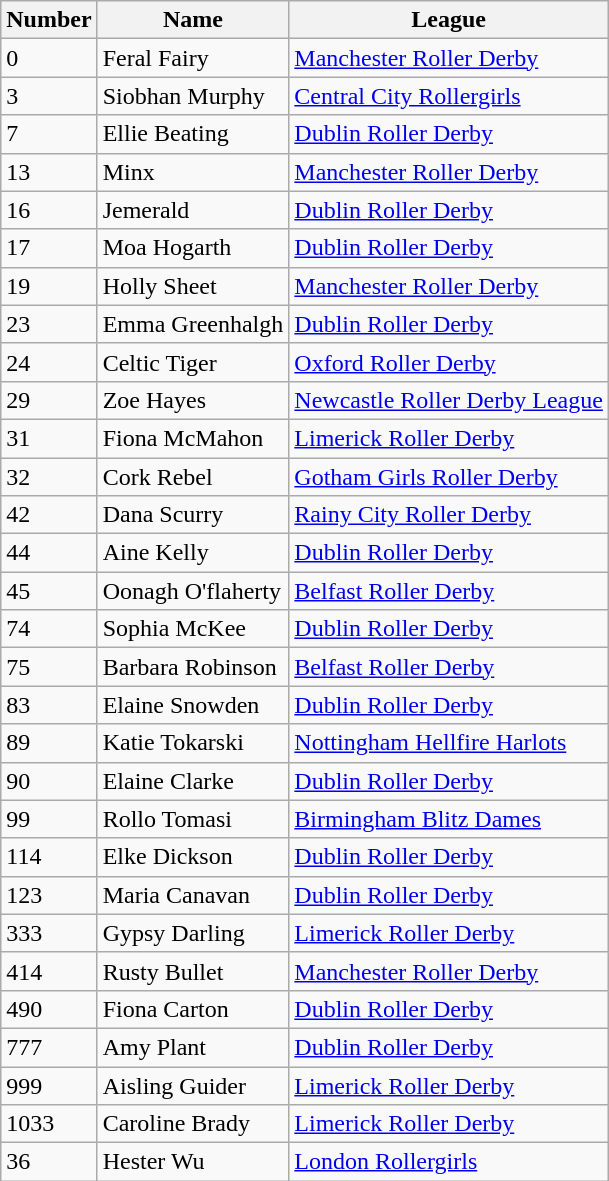<table class="wikitable">
<tr>
<th>Number</th>
<th>Name</th>
<th>League</th>
</tr>
<tr>
<td>0</td>
<td>Feral Fairy</td>
<td><a href='#'>Manchester Roller Derby</a></td>
</tr>
<tr>
<td>3</td>
<td>Siobhan Murphy</td>
<td><a href='#'>Central City Rollergirls</a></td>
</tr>
<tr>
<td>7</td>
<td>Ellie Beating</td>
<td><a href='#'>Dublin Roller Derby</a></td>
</tr>
<tr>
<td>13</td>
<td>Minx</td>
<td><a href='#'>Manchester Roller Derby</a></td>
</tr>
<tr>
<td>16</td>
<td>Jemerald</td>
<td><a href='#'>Dublin Roller Derby</a></td>
</tr>
<tr>
<td>17</td>
<td>Moa Hogarth</td>
<td><a href='#'>Dublin Roller Derby</a></td>
</tr>
<tr>
<td>19</td>
<td>Holly Sheet</td>
<td><a href='#'>Manchester Roller Derby</a></td>
</tr>
<tr>
<td>23</td>
<td>Emma Greenhalgh</td>
<td><a href='#'>Dublin Roller Derby</a></td>
</tr>
<tr>
<td>24</td>
<td>Celtic Tiger</td>
<td><a href='#'>Oxford Roller Derby</a></td>
</tr>
<tr>
<td>29</td>
<td>Zoe Hayes</td>
<td><a href='#'>Newcastle Roller Derby League</a></td>
</tr>
<tr>
<td>31</td>
<td>Fiona McMahon</td>
<td><a href='#'>Limerick Roller Derby</a></td>
</tr>
<tr>
<td>32</td>
<td>Cork Rebel</td>
<td><a href='#'>Gotham Girls Roller Derby</a></td>
</tr>
<tr>
<td>42</td>
<td>Dana Scurry</td>
<td><a href='#'>Rainy City Roller Derby</a></td>
</tr>
<tr>
<td>44</td>
<td>Aine Kelly</td>
<td><a href='#'>Dublin Roller Derby</a></td>
</tr>
<tr>
<td>45</td>
<td>Oonagh O'flaherty</td>
<td><a href='#'>Belfast Roller Derby</a></td>
</tr>
<tr>
<td>74</td>
<td>Sophia McKee</td>
<td><a href='#'>Dublin Roller Derby</a></td>
</tr>
<tr>
<td>75</td>
<td>Barbara Robinson</td>
<td><a href='#'>Belfast Roller Derby</a></td>
</tr>
<tr>
<td>83</td>
<td>Elaine Snowden</td>
<td><a href='#'>Dublin Roller Derby</a></td>
</tr>
<tr>
<td>89</td>
<td>Katie Tokarski</td>
<td><a href='#'>Nottingham Hellfire Harlots</a></td>
</tr>
<tr>
<td>90</td>
<td>Elaine Clarke</td>
<td><a href='#'>Dublin Roller Derby</a></td>
</tr>
<tr>
<td>99</td>
<td>Rollo Tomasi</td>
<td><a href='#'>Birmingham Blitz Dames</a></td>
</tr>
<tr>
<td>114</td>
<td>Elke Dickson</td>
<td><a href='#'>Dublin Roller Derby</a></td>
</tr>
<tr>
<td>123</td>
<td>Maria Canavan</td>
<td><a href='#'>Dublin Roller Derby</a></td>
</tr>
<tr>
<td>333</td>
<td>Gypsy Darling</td>
<td><a href='#'>Limerick Roller Derby</a></td>
</tr>
<tr>
<td>414</td>
<td>Rusty Bullet</td>
<td><a href='#'>Manchester Roller Derby</a></td>
</tr>
<tr>
<td>490</td>
<td>Fiona Carton</td>
<td><a href='#'>Dublin Roller Derby</a></td>
</tr>
<tr>
<td>777</td>
<td>Amy Plant</td>
<td><a href='#'>Dublin Roller Derby</a></td>
</tr>
<tr>
<td>999</td>
<td>Aisling Guider</td>
<td><a href='#'>Limerick Roller Derby</a></td>
</tr>
<tr>
<td>1033</td>
<td>Caroline Brady</td>
<td><a href='#'>Limerick Roller Derby</a></td>
</tr>
<tr>
<td>36</td>
<td>Hester Wu</td>
<td><a href='#'>London Rollergirls</a></td>
</tr>
</table>
